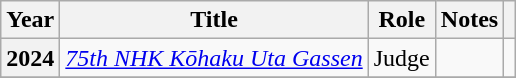<table class="wikitable plainrowheaders sortable">
<tr>
<th scope="col">Year</th>
<th scope"col">Title</th>
<th scope="col">Role</th>
<th scope="col" class="unsortable">Notes</th>
<th scope="col" class="unsortable"></th>
</tr>
<tr>
<th scope="row">2024</th>
<td><em><a href='#'>75th NHK Kōhaku Uta Gassen</a></em></td>
<td>Judge</td>
<td></td>
<td style="text-align:center"></td>
</tr>
<tr>
</tr>
</table>
